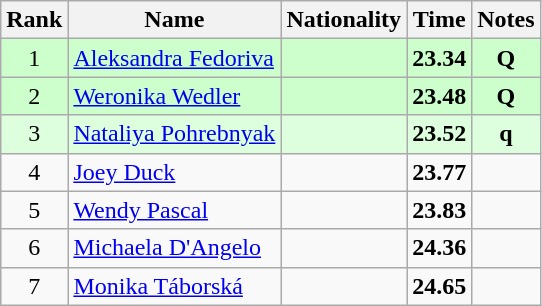<table class="wikitable sortable" style="text-align:center">
<tr>
<th>Rank</th>
<th>Name</th>
<th>Nationality</th>
<th>Time</th>
<th>Notes</th>
</tr>
<tr bgcolor=ccffcc>
<td>1</td>
<td align=left><a href='#'>Aleksandra Fedoriva</a></td>
<td align=left></td>
<td><strong>23.34</strong></td>
<td><strong>Q</strong></td>
</tr>
<tr bgcolor=ccffcc>
<td>2</td>
<td align=left><a href='#'>Weronika Wedler</a></td>
<td align=left></td>
<td><strong>23.48</strong></td>
<td><strong>Q</strong></td>
</tr>
<tr bgcolor=ddffdd>
<td>3</td>
<td align=left><a href='#'>Nataliya Pohrebnyak</a></td>
<td align=left></td>
<td><strong>23.52</strong></td>
<td><strong>q</strong></td>
</tr>
<tr>
<td>4</td>
<td align=left><a href='#'>Joey Duck</a></td>
<td align=left></td>
<td><strong>23.77</strong></td>
<td></td>
</tr>
<tr>
<td>5</td>
<td align=left><a href='#'>Wendy Pascal</a></td>
<td align=left></td>
<td><strong>23.83</strong></td>
<td></td>
</tr>
<tr>
<td>6</td>
<td align=left><a href='#'>Michaela D'Angelo</a></td>
<td align=left></td>
<td><strong>24.36</strong></td>
<td></td>
</tr>
<tr>
<td>7</td>
<td align=left><a href='#'>Monika Táborská</a></td>
<td align=left></td>
<td><strong>24.65</strong></td>
<td></td>
</tr>
</table>
